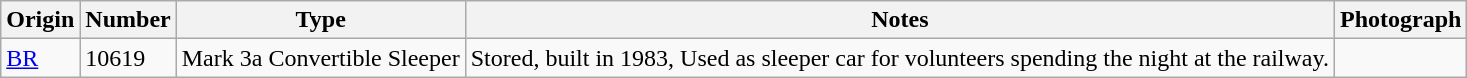<table class="wikitable">
<tr>
<th>Origin</th>
<th>Number</th>
<th>Type</th>
<th>Notes</th>
<th>Photograph</th>
</tr>
<tr>
<td><a href='#'>BR</a></td>
<td>10619</td>
<td>Mark 3a Convertible Sleeper</td>
<td>Stored, built in 1983, Used as sleeper car for volunteers spending the night at the railway.</td>
<td></td>
</tr>
</table>
